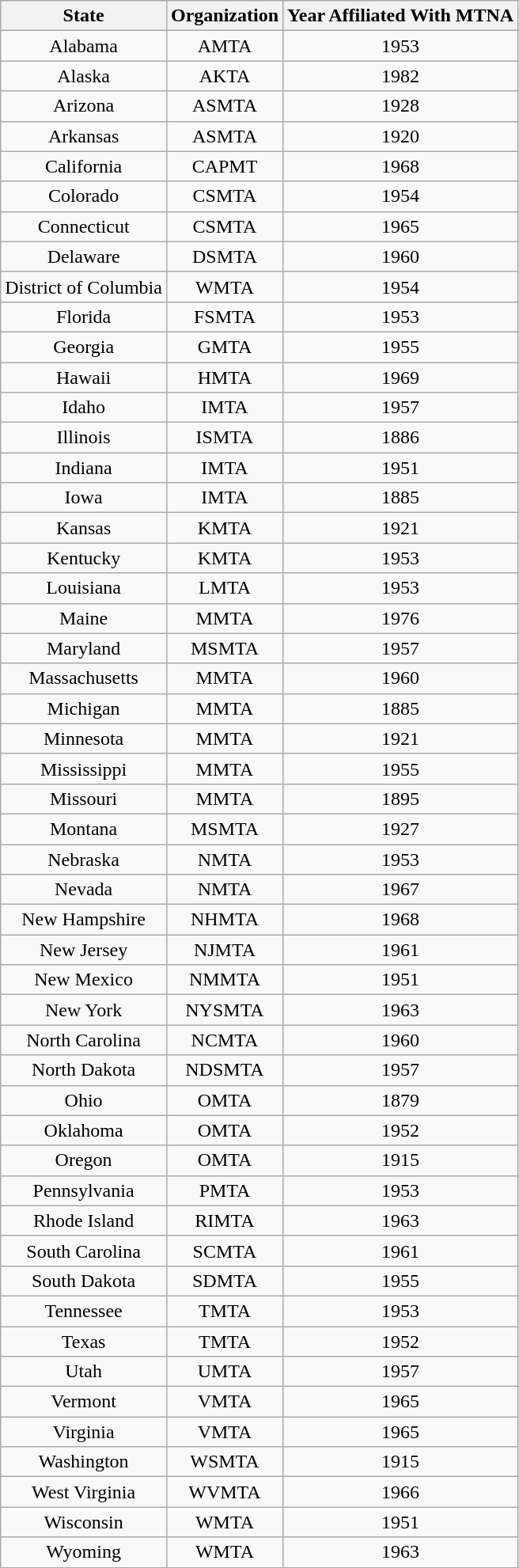<table class="wikitable">
<tr>
<th>State</th>
<th>Organization</th>
<th>Year Affiliated With MTNA</th>
</tr>
<tr style="text-align:center;">
<td>Alabama</td>
<td>AMTA</td>
<td>1953</td>
</tr>
<tr style="text-align:center;">
<td>Alaska</td>
<td>AKTA</td>
<td>1982</td>
</tr>
<tr style="text-align:center;">
<td>Arizona</td>
<td>ASMTA</td>
<td>1928</td>
</tr>
<tr style="text-align:center;">
<td>Arkansas</td>
<td>ASMTA</td>
<td>1920</td>
</tr>
<tr style="text-align:center;">
<td>California</td>
<td>CAPMT</td>
<td>1968</td>
</tr>
<tr style="text-align:center;">
<td>Colorado</td>
<td>CSMTA</td>
<td>1954</td>
</tr>
<tr style="text-align:center;">
<td>Connecticut</td>
<td>CSMTA</td>
<td>1965</td>
</tr>
<tr style="text-align:center;">
<td>Delaware</td>
<td>DSMTA</td>
<td>1960</td>
</tr>
<tr style="text-align:center;">
<td>District of Columbia</td>
<td>WMTA</td>
<td>1954</td>
</tr>
<tr style="text-align:center;">
<td>Florida</td>
<td>FSMTA</td>
<td>1953</td>
</tr>
<tr style="text-align:center;">
<td>Georgia</td>
<td>GMTA</td>
<td>1955</td>
</tr>
<tr style="text-align:center;">
<td>Hawaii</td>
<td>HMTA</td>
<td>1969</td>
</tr>
<tr style="text-align:center;">
<td>Idaho</td>
<td>IMTA</td>
<td>1957</td>
</tr>
<tr style="text-align:center;">
<td>Illinois</td>
<td>ISMTA</td>
<td>1886</td>
</tr>
<tr style="text-align:center;">
<td>Indiana</td>
<td>IMTA</td>
<td>1951</td>
</tr>
<tr style="text-align:center;">
<td>Iowa</td>
<td>IMTA</td>
<td>1885</td>
</tr>
<tr style="text-align:center;">
<td>Kansas</td>
<td>KMTA</td>
<td>1921</td>
</tr>
<tr style="text-align:center;">
<td>Kentucky</td>
<td>KMTA</td>
<td>1953</td>
</tr>
<tr style="text-align:center;">
<td>Louisiana</td>
<td>LMTA</td>
<td>1953</td>
</tr>
<tr style="text-align:center;">
<td>Maine</td>
<td>MMTA</td>
<td>1976</td>
</tr>
<tr style="text-align:center;">
<td>Maryland</td>
<td>MSMTA</td>
<td>1957</td>
</tr>
<tr style="text-align:center;">
<td>Massachusetts</td>
<td>MMTA</td>
<td>1960</td>
</tr>
<tr style="text-align:center;">
<td>Michigan</td>
<td>MMTA</td>
<td>1885</td>
</tr>
<tr style="text-align:center;">
<td>Minnesota</td>
<td>MMTA</td>
<td>1921</td>
</tr>
<tr style="text-align:center;">
<td>Mississippi</td>
<td>MMTA</td>
<td>1955</td>
</tr>
<tr style="text-align:center;">
<td>Missouri</td>
<td>MMTA</td>
<td>1895</td>
</tr>
<tr style="text-align:center;">
<td>Montana</td>
<td>MSMTA</td>
<td>1927</td>
</tr>
<tr style="text-align:center;">
<td>Nebraska</td>
<td>NMTA</td>
<td>1953</td>
</tr>
<tr style="text-align:center;">
<td>Nevada</td>
<td>NMTA</td>
<td>1967</td>
</tr>
<tr style="text-align:center;">
<td>New Hampshire</td>
<td>NHMTA</td>
<td>1968</td>
</tr>
<tr style="text-align:center;">
<td>New Jersey</td>
<td>NJMTA</td>
<td>1961</td>
</tr>
<tr style="text-align:center;">
<td>New Mexico</td>
<td>NMMTA</td>
<td>1951</td>
</tr>
<tr style="text-align:center;">
<td>New York</td>
<td>NYSMTA</td>
<td>1963</td>
</tr>
<tr style="text-align:center;">
<td>North Carolina</td>
<td>NCMTA</td>
<td>1960</td>
</tr>
<tr style="text-align:center;">
<td>North Dakota</td>
<td>NDSMTA</td>
<td>1957</td>
</tr>
<tr style="text-align:center;">
<td>Ohio</td>
<td>OMTA</td>
<td>1879</td>
</tr>
<tr style="text-align:center;">
<td>Oklahoma</td>
<td>OMTA</td>
<td>1952</td>
</tr>
<tr style="text-align:center;">
<td>Oregon</td>
<td>OMTA</td>
<td>1915</td>
</tr>
<tr style="text-align:center;">
<td>Pennsylvania</td>
<td>PMTA</td>
<td>1953</td>
</tr>
<tr style="text-align:center;">
<td>Rhode Island</td>
<td>RIMTA</td>
<td>1963</td>
</tr>
<tr style="text-align:center;">
<td>South Carolina</td>
<td>SCMTA</td>
<td>1961</td>
</tr>
<tr style="text-align:center;">
<td>South Dakota</td>
<td>SDMTA</td>
<td>1955</td>
</tr>
<tr style="text-align:center;">
<td>Tennessee</td>
<td>TMTA</td>
<td>1953</td>
</tr>
<tr style="text-align:center;">
<td>Texas</td>
<td>TMTA</td>
<td>1952</td>
</tr>
<tr style="text-align:center;">
<td>Utah</td>
<td>UMTA</td>
<td>1957</td>
</tr>
<tr style="text-align:center;">
<td>Vermont</td>
<td>VMTA</td>
<td>1965</td>
</tr>
<tr style="text-align:center;">
<td>Virginia</td>
<td>VMTA</td>
<td>1965</td>
</tr>
<tr style="text-align:center;">
<td>Washington</td>
<td>WSMTA</td>
<td>1915</td>
</tr>
<tr style="text-align:center;">
<td>West Virginia</td>
<td>WVMTA</td>
<td>1966</td>
</tr>
<tr style="text-align:center;">
<td>Wisconsin</td>
<td>WMTA</td>
<td>1951</td>
</tr>
<tr style="text-align:center;">
<td>Wyoming</td>
<td>WMTA</td>
<td>1963</td>
</tr>
</table>
